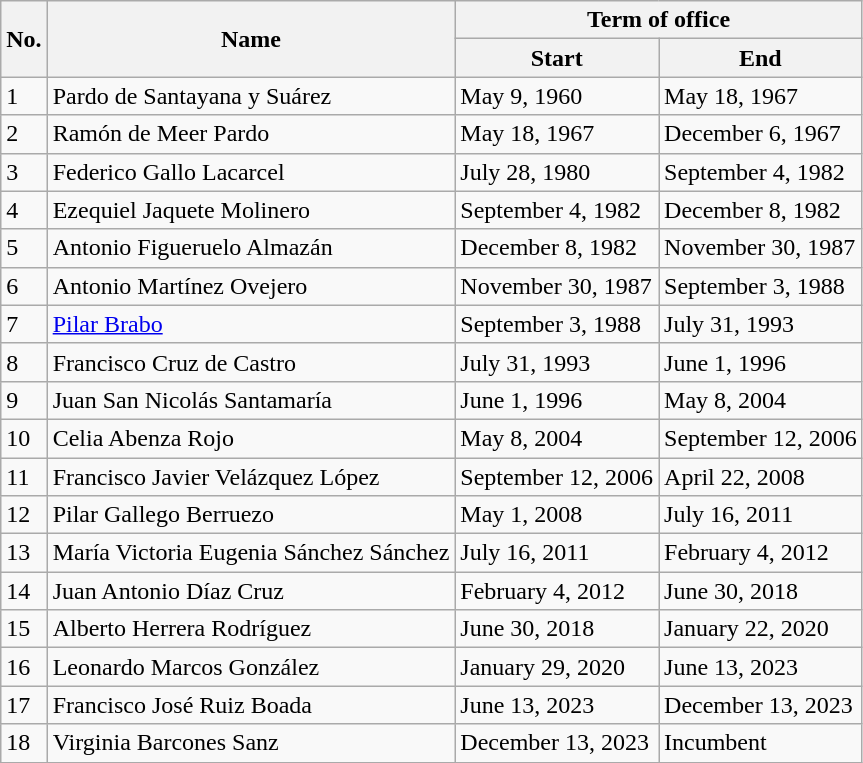<table class="wikitable">
<tr>
<th rowspan="2">No.</th>
<th rowspan="2">Name</th>
<th colspan="2">Term of office</th>
</tr>
<tr>
<th>Start</th>
<th>End</th>
</tr>
<tr>
<td>1</td>
<td>Pardo de Santayana y Suárez</td>
<td>May 9, 1960</td>
<td>May 18, 1967</td>
</tr>
<tr>
<td>2</td>
<td>Ramón de Meer Pardo</td>
<td>May 18, 1967</td>
<td>December 6, 1967</td>
</tr>
<tr>
<td>3</td>
<td>Federico Gallo Lacarcel</td>
<td>July 28, 1980</td>
<td>September 4, 1982</td>
</tr>
<tr>
<td>4</td>
<td>Ezequiel Jaquete Molinero</td>
<td>September 4, 1982</td>
<td>December 8, 1982</td>
</tr>
<tr>
<td>5</td>
<td>Antonio Figueruelo Almazán</td>
<td>December 8, 1982</td>
<td>November 30, 1987</td>
</tr>
<tr>
<td>6</td>
<td>Antonio Martínez Ovejero</td>
<td>November 30, 1987</td>
<td>September 3, 1988</td>
</tr>
<tr>
<td>7</td>
<td><a href='#'>Pilar Brabo</a></td>
<td>September 3, 1988</td>
<td>July 31, 1993</td>
</tr>
<tr>
<td>8</td>
<td>Francisco Cruz de Castro</td>
<td>July 31, 1993</td>
<td>June 1, 1996</td>
</tr>
<tr>
<td>9</td>
<td>Juan San Nicolás Santamaría</td>
<td>June 1, 1996</td>
<td>May 8, 2004</td>
</tr>
<tr>
<td>10</td>
<td>Celia Abenza Rojo</td>
<td>May 8, 2004</td>
<td>September 12, 2006</td>
</tr>
<tr>
<td>11</td>
<td>Francisco Javier Velázquez López</td>
<td>September 12, 2006</td>
<td>April 22, 2008</td>
</tr>
<tr>
<td>12</td>
<td>Pilar Gallego Berruezo</td>
<td>May 1, 2008</td>
<td>July 16, 2011</td>
</tr>
<tr>
<td>13</td>
<td>María Victoria Eugenia Sánchez Sánchez</td>
<td>July 16, 2011</td>
<td>February 4, 2012</td>
</tr>
<tr>
<td>14</td>
<td>Juan Antonio Díaz Cruz</td>
<td>February 4, 2012</td>
<td>June 30, 2018</td>
</tr>
<tr>
<td>15</td>
<td>Alberto Herrera Rodríguez</td>
<td>June 30, 2018</td>
<td>January 22, 2020</td>
</tr>
<tr>
<td>16</td>
<td>Leonardo Marcos González</td>
<td>January 29, 2020</td>
<td>June 13, 2023</td>
</tr>
<tr>
<td>17</td>
<td>Francisco José Ruiz Boada</td>
<td>June 13, 2023</td>
<td>December 13, 2023</td>
</tr>
<tr>
<td>18</td>
<td>Virginia Barcones Sanz</td>
<td>December 13, 2023</td>
<td>Incumbent</td>
</tr>
</table>
